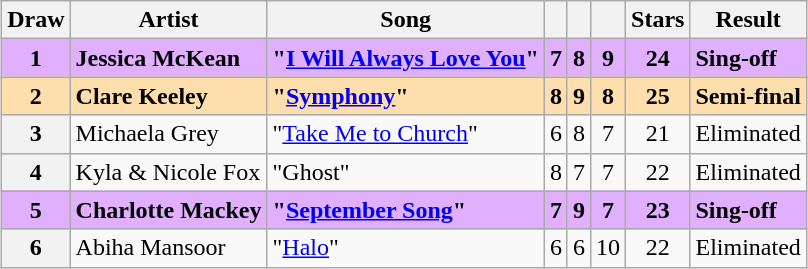<table class="sortable wikitable plainrowheaders" style="margin: 1em auto 1em auto;">
<tr>
<th scope="col">Draw</th>
<th scope="col">Artist</th>
<th scope="col">Song </th>
<th><small></small></th>
<th><small></small></th>
<th><small></small></th>
<th scope="col">Stars</th>
<th scope="col">Result</th>
</tr>
<tr style="font-weight: bold; background: #E0B0FF;">
<th scope="row" style="text-align:center; font-weight:bold; background:#E0B0FF">1</th>
<td>Jessica McKean</td>
<td>"<a href='#'>I Will Always Love You</a>" </td>
<td align="center">7</td>
<td align="center">8</td>
<td align="center">9</td>
<td align="center">24</td>
<td>Sing-off</td>
</tr>
<tr style="font-weight: bold; background:navajowhite;">
<th scope="row" style="text-align:center; font-weight:bold; background:navajowhite">2</th>
<td>Clare Keeley</td>
<td>"<a href='#'>Symphony</a>" </td>
<td align="center">8</td>
<td align="center">9</td>
<td align="center">8</td>
<td align="center">25</td>
<td>Semi-final</td>
</tr>
<tr>
<th scope="row" style="text-align:center;">3</th>
<td>Michaela Grey</td>
<td>"<a href='#'>Take Me to Church</a>" </td>
<td align="center">6</td>
<td align="center">8</td>
<td align="center">7</td>
<td align="center">21</td>
<td>Eliminated</td>
</tr>
<tr>
<th scope="row" style="text-align:center;">4</th>
<td>Kyla & Nicole Fox</td>
<td>"Ghost" </td>
<td align="center">8</td>
<td align="center">7</td>
<td align="center">7</td>
<td align="center">22</td>
<td>Eliminated</td>
</tr>
<tr style="font-weight: bold; background: #E0B0FF;">
<th scope="row" style="text-align:center; background:#E0B0FF"><strong>5</strong></th>
<td>Charlotte Mackey</td>
<td>"<a href='#'>September Song</a>" </td>
<td align="center">7</td>
<td align="center">9</td>
<td align="center">7</td>
<td align="center">23</td>
<td>Sing-off</td>
</tr>
<tr>
<th scope="row" style="text-align:center;">6</th>
<td>Abiha Mansoor</td>
<td>"<a href='#'>Halo</a>" </td>
<td align="center">6</td>
<td align="center">6</td>
<td align="center">10</td>
<td align="center">22</td>
<td>Eliminated</td>
</tr>
</table>
